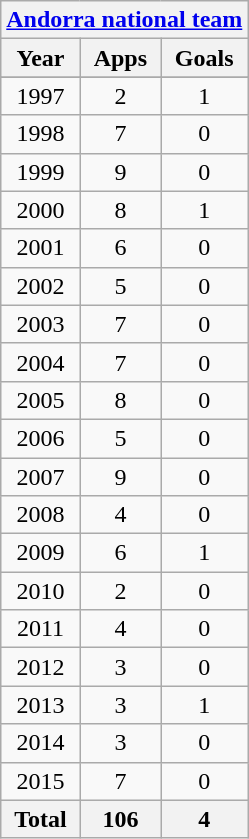<table class="wikitable" style="text-align:center">
<tr>
<th colspan=3><a href='#'>Andorra national team</a></th>
</tr>
<tr>
<th>Year</th>
<th>Apps</th>
<th>Goals</th>
</tr>
<tr>
</tr>
<tr>
<td>1997</td>
<td>2</td>
<td>1</td>
</tr>
<tr>
<td>1998</td>
<td>7</td>
<td>0</td>
</tr>
<tr>
<td>1999</td>
<td>9</td>
<td>0</td>
</tr>
<tr>
<td>2000</td>
<td>8</td>
<td>1</td>
</tr>
<tr>
<td>2001</td>
<td>6</td>
<td>0</td>
</tr>
<tr>
<td>2002</td>
<td>5</td>
<td>0</td>
</tr>
<tr>
<td>2003</td>
<td>7</td>
<td>0</td>
</tr>
<tr>
<td>2004</td>
<td>7</td>
<td>0</td>
</tr>
<tr>
<td>2005</td>
<td>8</td>
<td>0</td>
</tr>
<tr>
<td>2006</td>
<td>5</td>
<td>0</td>
</tr>
<tr>
<td>2007</td>
<td>9</td>
<td>0</td>
</tr>
<tr>
<td>2008</td>
<td>4</td>
<td>0</td>
</tr>
<tr>
<td>2009</td>
<td>6</td>
<td>1</td>
</tr>
<tr>
<td>2010</td>
<td>2</td>
<td>0</td>
</tr>
<tr>
<td>2011</td>
<td>4</td>
<td>0</td>
</tr>
<tr>
<td>2012</td>
<td>3</td>
<td>0</td>
</tr>
<tr>
<td>2013</td>
<td>3</td>
<td>1</td>
</tr>
<tr>
<td>2014</td>
<td>3</td>
<td>0</td>
</tr>
<tr>
<td>2015</td>
<td>7</td>
<td>0</td>
</tr>
<tr>
<th>Total</th>
<th>106</th>
<th>4</th>
</tr>
</table>
